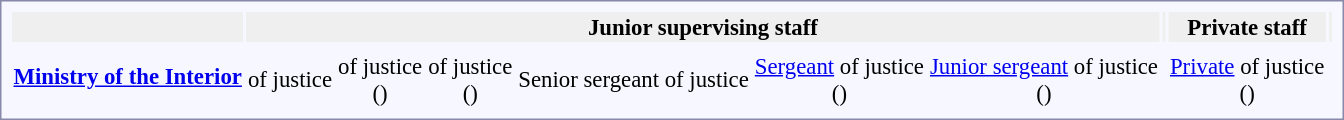<table style="border:1px solid #8888aa; background-color:#f7f8ff; padding:5px; font-size:95%; margin: 0px 12px 12px 0px;">
<tr style="text-align:center" bgcolor="#efefef";>
<th></th>
<th colspan=22>Junior supervising staff</th>
<th colspan=4></th>
<th colspan=8>Private staff</th>
<th colspan=2></th>
</tr>
<tr style="text-align:center;">
<td rowspan=2> <strong><a href='#'>Ministry of the Interior</a></strong></td>
<td colspan=3></td>
<td colspan=3></td>
<td colspan=2></td>
<td colspan=2></td>
<td colspan=6></td>
<td colspan=6></td>
<td colspan=4 rowspan=2></td>
<td colspan=8></td>
<td colspan=2></td>
</tr>
<tr style="text-align:center;">
<td colspan=3> of justice</td>
<td colspan=3> of justice<br> ()</td>
<td colspan=2> of justice<br> ()</td>
<td colspan=2>Senior sergeant of justice</td>
<td colspan=6><a href='#'>Sergeant</a> of justice<br>()</td>
<td colspan=6><a href='#'>Junior sergeant</a> of justice<br>()</td>
<td colspan=8><a href='#'>Private</a> of justice<br>()</td>
<td colspan=2></td>
</tr>
</table>
